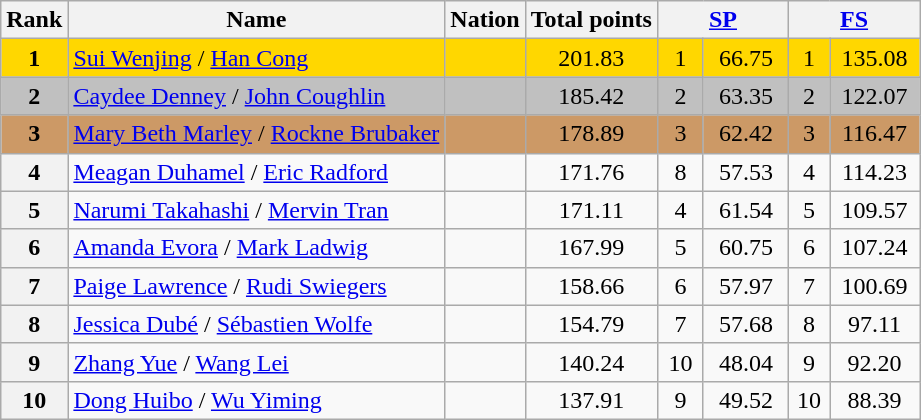<table class="wikitable sortable">
<tr>
<th>Rank</th>
<th>Name</th>
<th>Nation</th>
<th>Total points</th>
<th colspan="2" width="80px"><a href='#'>SP</a></th>
<th colspan="2" width="80px"><a href='#'>FS</a></th>
</tr>
<tr bgcolor="gold">
<td align="center"><strong>1</strong></td>
<td><a href='#'>Sui Wenjing</a> / <a href='#'>Han Cong</a></td>
<td></td>
<td align="center">201.83</td>
<td align="center">1</td>
<td align="center">66.75</td>
<td align="center">1</td>
<td align="center">135.08</td>
</tr>
<tr bgcolor="silver">
<td align="center"><strong>2</strong></td>
<td><a href='#'>Caydee Denney</a> / <a href='#'>John Coughlin</a></td>
<td></td>
<td align="center">185.42</td>
<td align="center">2</td>
<td align="center">63.35</td>
<td align="center">2</td>
<td align="center">122.07</td>
</tr>
<tr bgcolor="cc9966">
<td align="center"><strong>3</strong></td>
<td><a href='#'>Mary Beth Marley</a> / <a href='#'>Rockne Brubaker</a></td>
<td></td>
<td align="center">178.89</td>
<td align="center">3</td>
<td align="center">62.42</td>
<td align="center">3</td>
<td align="center">116.47</td>
</tr>
<tr>
<th>4</th>
<td><a href='#'>Meagan Duhamel</a> / <a href='#'>Eric Radford</a></td>
<td></td>
<td align="center">171.76</td>
<td align="center">8</td>
<td align="center">57.53</td>
<td align="center">4</td>
<td align="center">114.23</td>
</tr>
<tr>
<th>5</th>
<td><a href='#'>Narumi Takahashi</a> / <a href='#'>Mervin Tran</a></td>
<td></td>
<td align="center">171.11</td>
<td align="center">4</td>
<td align="center">61.54</td>
<td align="center">5</td>
<td align="center">109.57</td>
</tr>
<tr>
<th>6</th>
<td><a href='#'>Amanda Evora</a> / <a href='#'>Mark Ladwig</a></td>
<td></td>
<td align="center">167.99</td>
<td align="center">5</td>
<td align="center">60.75</td>
<td align="center">6</td>
<td align="center">107.24</td>
</tr>
<tr>
<th>7</th>
<td><a href='#'>Paige Lawrence</a> / <a href='#'>Rudi Swiegers</a></td>
<td></td>
<td align="center">158.66</td>
<td align="center">6</td>
<td align="center">57.97</td>
<td align="center">7</td>
<td align="center">100.69</td>
</tr>
<tr>
<th>8</th>
<td><a href='#'>Jessica Dubé</a> / <a href='#'>Sébastien Wolfe</a></td>
<td></td>
<td align="center">154.79</td>
<td align="center">7</td>
<td align="center">57.68</td>
<td align="center">8</td>
<td align="center">97.11</td>
</tr>
<tr>
<th>9</th>
<td><a href='#'>Zhang Yue</a> / <a href='#'>Wang Lei</a></td>
<td></td>
<td align="center">140.24</td>
<td align="center">10</td>
<td align="center">48.04</td>
<td align="center">9</td>
<td align="center">92.20</td>
</tr>
<tr>
<th>10</th>
<td><a href='#'>Dong Huibo</a> / <a href='#'>Wu Yiming</a></td>
<td></td>
<td align="center">137.91</td>
<td align="center">9</td>
<td align="center">49.52</td>
<td align="center">10</td>
<td align="center">88.39</td>
</tr>
</table>
